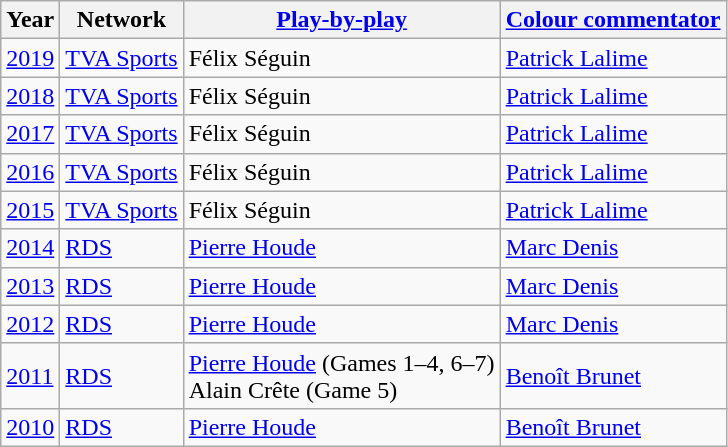<table class="wikitable">
<tr>
<th>Year</th>
<th>Network</th>
<th><a href='#'>Play-by-play</a></th>
<th><a href='#'>Colour commentator</a></th>
</tr>
<tr>
<td><a href='#'>2019</a></td>
<td><a href='#'>TVA Sports</a></td>
<td>Félix Séguin</td>
<td><a href='#'>Patrick Lalime</a></td>
</tr>
<tr>
<td><a href='#'>2018</a></td>
<td><a href='#'>TVA Sports</a></td>
<td>Félix Séguin</td>
<td><a href='#'>Patrick Lalime</a></td>
</tr>
<tr>
<td><a href='#'>2017</a></td>
<td><a href='#'>TVA Sports</a></td>
<td>Félix Séguin</td>
<td><a href='#'>Patrick Lalime</a></td>
</tr>
<tr>
<td><a href='#'>2016</a></td>
<td><a href='#'>TVA Sports</a></td>
<td>Félix Séguin</td>
<td><a href='#'>Patrick Lalime</a></td>
</tr>
<tr>
<td><a href='#'>2015</a></td>
<td><a href='#'>TVA Sports</a></td>
<td>Félix Séguin</td>
<td><a href='#'>Patrick Lalime</a></td>
</tr>
<tr>
<td><a href='#'>2014</a></td>
<td><a href='#'>RDS</a></td>
<td><a href='#'>Pierre Houde</a></td>
<td><a href='#'>Marc Denis</a></td>
</tr>
<tr>
<td><a href='#'>2013</a></td>
<td><a href='#'>RDS</a></td>
<td><a href='#'>Pierre Houde</a></td>
<td><a href='#'>Marc Denis</a></td>
</tr>
<tr>
<td><a href='#'>2012</a></td>
<td><a href='#'>RDS</a></td>
<td><a href='#'>Pierre Houde</a></td>
<td><a href='#'>Marc Denis</a></td>
</tr>
<tr>
<td><a href='#'>2011</a></td>
<td><a href='#'>RDS</a></td>
<td><a href='#'>Pierre Houde</a> (Games 1–4, 6–7)<br>Alain Crête (Game 5)</td>
<td><a href='#'>Benoît Brunet</a></td>
</tr>
<tr>
<td><a href='#'>2010</a></td>
<td><a href='#'>RDS</a></td>
<td><a href='#'>Pierre Houde</a></td>
<td><a href='#'>Benoît Brunet</a></td>
</tr>
</table>
